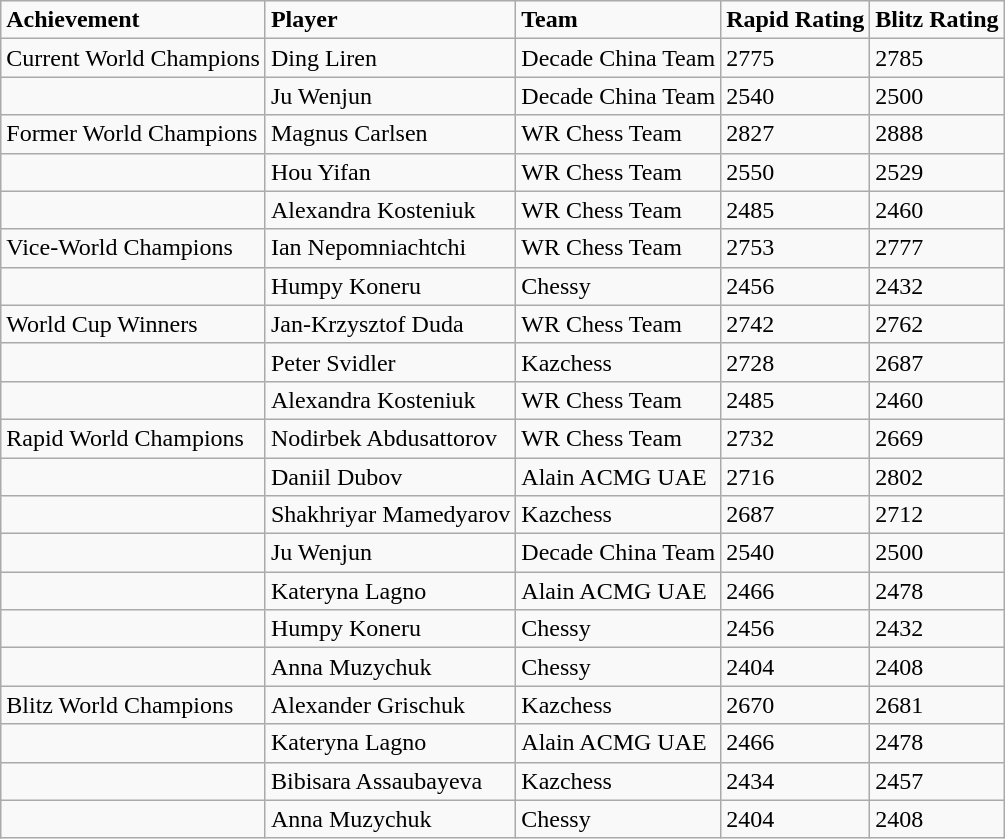<table class="wikitable">
<tr>
<td><strong>Achievement</strong></td>
<td><strong>Player</strong></td>
<td><strong>Team</strong></td>
<td><strong>Rapid Rating</strong></td>
<td><strong>Blitz Rating</strong></td>
</tr>
<tr>
<td>Current World Champions</td>
<td>Ding Liren</td>
<td>Decade China Team</td>
<td>2775</td>
<td>2785</td>
</tr>
<tr>
<td></td>
<td>Ju Wenjun</td>
<td>Decade China Team</td>
<td>2540</td>
<td>2500</td>
</tr>
<tr>
<td>Former World Champions</td>
<td>Magnus Carlsen</td>
<td>WR Chess Team</td>
<td>2827</td>
<td>2888</td>
</tr>
<tr>
<td></td>
<td>Hou Yifan</td>
<td>WR Chess Team</td>
<td>2550</td>
<td>2529</td>
</tr>
<tr>
<td></td>
<td>Alexandra  Kosteniuk</td>
<td>WR Chess Team</td>
<td>2485</td>
<td>2460</td>
</tr>
<tr>
<td>Vice-World Champions</td>
<td>Ian Nepomniachtchi</td>
<td>WR Chess Team</td>
<td>2753</td>
<td>2777</td>
</tr>
<tr>
<td></td>
<td>Humpy  Koneru</td>
<td>Chessy</td>
<td>2456</td>
<td>2432</td>
</tr>
<tr>
<td>World Cup Winners</td>
<td>Jan-Krzysztof  Duda</td>
<td>WR Chess Team</td>
<td>2742</td>
<td>2762</td>
</tr>
<tr>
<td></td>
<td>Peter Svidler</td>
<td>Kazchess</td>
<td>2728</td>
<td>2687</td>
</tr>
<tr>
<td></td>
<td>Alexandra Kosteniuk</td>
<td>WR Chess Team</td>
<td>2485</td>
<td>2460</td>
</tr>
<tr>
<td>Rapid World Champions</td>
<td>Nodirbek Abdusattorov</td>
<td>WR Chess Team</td>
<td>2732</td>
<td>2669</td>
</tr>
<tr>
<td></td>
<td>Daniil Dubov</td>
<td>Alain ACMG UAE</td>
<td>2716</td>
<td>2802</td>
</tr>
<tr>
<td></td>
<td>Shakhriyar  Mamedyarov</td>
<td>Kazchess</td>
<td>2687</td>
<td>2712</td>
</tr>
<tr>
<td></td>
<td>Ju Wenjun</td>
<td>Decade China Team</td>
<td>2540</td>
<td>2500</td>
</tr>
<tr>
<td></td>
<td>Kateryna  Lagno</td>
<td>Alain ACMG UAE</td>
<td>2466</td>
<td>2478</td>
</tr>
<tr>
<td></td>
<td>Humpy Koneru</td>
<td>Chessy</td>
<td>2456</td>
<td>2432</td>
</tr>
<tr>
<td></td>
<td>Anna Muzychuk</td>
<td>Chessy</td>
<td>2404</td>
<td>2408</td>
</tr>
<tr>
<td>Blitz World Champions</td>
<td>Alexander Grischuk</td>
<td>Kazchess</td>
<td>2670</td>
<td>2681</td>
</tr>
<tr>
<td></td>
<td>Kateryna Lagno</td>
<td>Alain ACMG UAE</td>
<td>2466</td>
<td>2478</td>
</tr>
<tr>
<td></td>
<td>Bibisara Assaubayeva</td>
<td>Kazchess</td>
<td>2434</td>
<td>2457</td>
</tr>
<tr>
<td></td>
<td>Anna Muzychuk</td>
<td>Chessy</td>
<td>2404</td>
<td>2408</td>
</tr>
</table>
